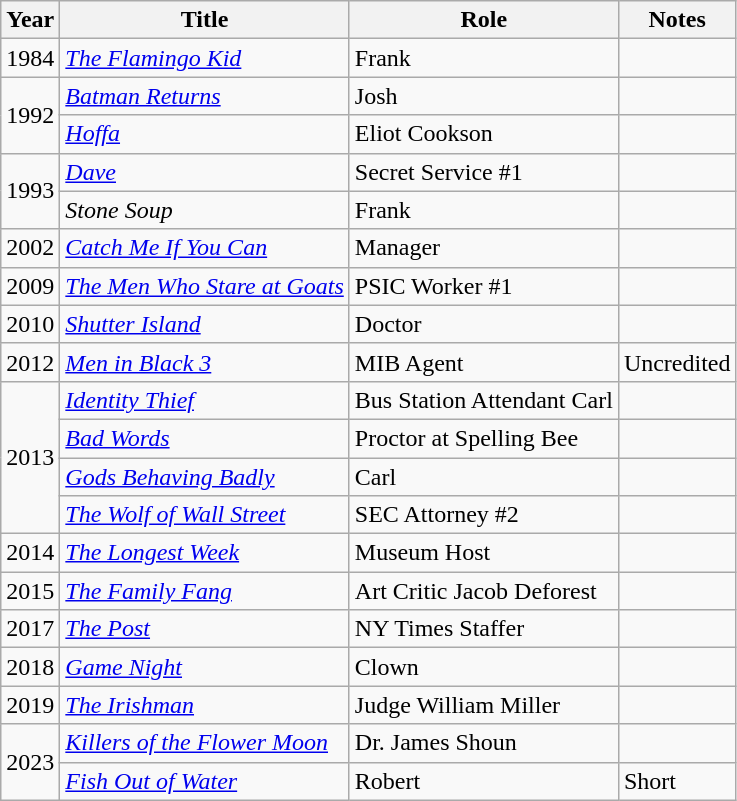<table class="wikitable sortable">
<tr>
<th>Year</th>
<th>Title</th>
<th>Role</th>
<th>Notes</th>
</tr>
<tr>
<td>1984</td>
<td><em><a href='#'>The Flamingo Kid</a></em></td>
<td>Frank</td>
<td></td>
</tr>
<tr>
<td rowspan="2">1992</td>
<td><em><a href='#'>Batman Returns</a></em></td>
<td>Josh</td>
<td></td>
</tr>
<tr>
<td><a href='#'><em>Hoffa</em></a></td>
<td>Eliot Cookson</td>
<td></td>
</tr>
<tr>
<td rowspan="2">1993</td>
<td><a href='#'><em>Dave</em></a></td>
<td>Secret Service #1</td>
<td></td>
</tr>
<tr>
<td><em>Stone Soup</em></td>
<td>Frank</td>
<td></td>
</tr>
<tr>
<td>2002</td>
<td><em><a href='#'>Catch Me If You Can</a></em></td>
<td>Manager</td>
<td></td>
</tr>
<tr>
<td>2009</td>
<td><a href='#'><em>The Men Who Stare at Goats</em></a></td>
<td>PSIC Worker #1</td>
<td></td>
</tr>
<tr>
<td>2010</td>
<td><a href='#'><em>Shutter Island</em></a></td>
<td>Doctor</td>
<td></td>
</tr>
<tr>
<td>2012</td>
<td><em><a href='#'>Men in Black 3</a></em></td>
<td>MIB Agent</td>
<td>Uncredited</td>
</tr>
<tr>
<td rowspan="4">2013</td>
<td><em><a href='#'>Identity Thief</a></em></td>
<td>Bus Station Attendant Carl</td>
<td></td>
</tr>
<tr>
<td><a href='#'><em>Bad Words</em></a></td>
<td>Proctor at Spelling Bee</td>
<td></td>
</tr>
<tr>
<td><a href='#'><em>Gods Behaving Badly</em></a></td>
<td>Carl</td>
<td></td>
</tr>
<tr>
<td><a href='#'><em>The Wolf of Wall Street</em></a></td>
<td>SEC Attorney #2</td>
<td></td>
</tr>
<tr>
<td>2014</td>
<td><em><a href='#'>The Longest Week</a></em></td>
<td>Museum Host</td>
<td></td>
</tr>
<tr>
<td>2015</td>
<td><a href='#'><em>The Family Fang</em></a></td>
<td>Art Critic Jacob Deforest</td>
<td></td>
</tr>
<tr>
<td>2017</td>
<td><a href='#'><em>The Post</em></a></td>
<td>NY Times Staffer</td>
<td></td>
</tr>
<tr>
<td>2018</td>
<td><a href='#'><em>Game Night</em></a></td>
<td>Clown</td>
<td></td>
</tr>
<tr>
<td>2019</td>
<td><em><a href='#'>The Irishman</a></em></td>
<td>Judge William Miller</td>
<td></td>
</tr>
<tr>
<td rowspan="2">2023</td>
<td><a href='#'><em>Killers of the Flower Moon</em></a></td>
<td>Dr. James Shoun</td>
<td></td>
</tr>
<tr>
<td><em><a href='#'>Fish Out of Water</a></em></td>
<td>Robert</td>
<td>Short</td>
</tr>
</table>
